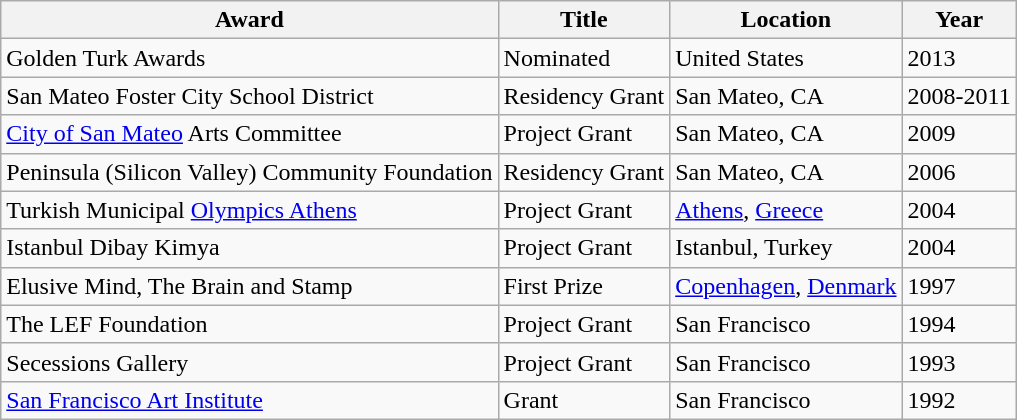<table class="wikitable sortable">
<tr>
<th>Award</th>
<th>Title</th>
<th>Location</th>
<th>Year</th>
</tr>
<tr>
<td>Golden Turk Awards</td>
<td>Nominated</td>
<td>United States</td>
<td>2013</td>
</tr>
<tr>
<td>San Mateo Foster City School District</td>
<td>Residency Grant</td>
<td>San Mateo, CA</td>
<td>2008-2011</td>
</tr>
<tr>
<td><a href='#'>City of San Mateo</a> Arts Committee</td>
<td>Project Grant</td>
<td>San Mateo, CA</td>
<td>2009</td>
</tr>
<tr>
<td>Peninsula (Silicon Valley) Community Foundation</td>
<td>Residency Grant</td>
<td>San Mateo, CA</td>
<td>2006</td>
</tr>
<tr>
<td>Turkish Municipal <a href='#'>Olympics Athens</a></td>
<td>Project Grant</td>
<td><a href='#'>Athens</a>, <a href='#'>Greece</a></td>
<td>2004</td>
</tr>
<tr>
<td>Istanbul Dibay Kimya</td>
<td>Project Grant</td>
<td>Istanbul, Turkey</td>
<td>2004</td>
</tr>
<tr>
<td>Elusive Mind, The Brain and Stamp</td>
<td>First Prize</td>
<td><a href='#'>Copenhagen</a>, <a href='#'>Denmark</a></td>
<td>1997</td>
</tr>
<tr>
<td>The LEF Foundation</td>
<td>Project Grant</td>
<td>San Francisco</td>
<td>1994</td>
</tr>
<tr>
<td>Secessions Gallery</td>
<td>Project Grant</td>
<td>San Francisco</td>
<td>1993</td>
</tr>
<tr>
<td><a href='#'>San Francisco Art Institute</a></td>
<td>Grant</td>
<td>San Francisco</td>
<td>1992</td>
</tr>
</table>
